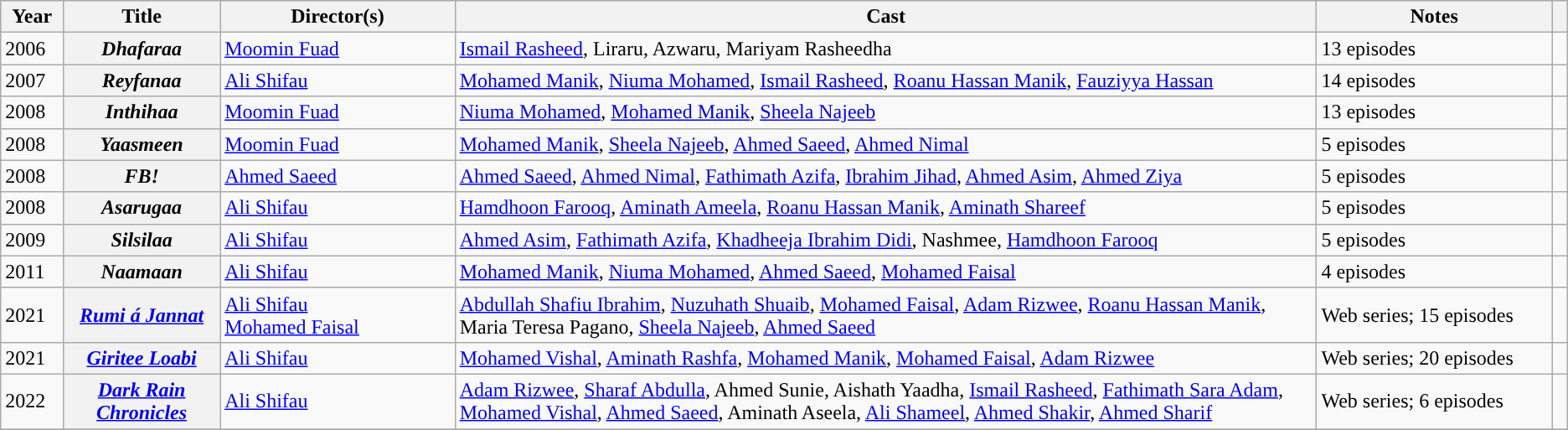<table class="wikitable sortable plainrowheaders">
<tr style="background:#ccc; text-align:center;">
<th scope="col" width="4%">Year</th>
<th scope="col" width="10%">Title</th>
<th scope="col" width="15%">Director(s)</th>
<th scope="col" width="55%">Cast</th>
<th scope="col" width="15%">Notes</th>
<th scope="col" class="unsortable"></th>
</tr>
<tr>
<td>2006</td>
<th scope="row"><em>Dhafaraa</em></th>
<td><a href='#'>Moomin Fuad</a></td>
<td><a href='#'>Ismail Rasheed</a>, Liraru, Azwaru, Mariyam Rasheedha</td>
<td>13 episodes</td>
<td style="text-align: center;"></td>
</tr>
<tr>
<td>2007</td>
<th scope="row"><em>Reyfanaa</em></th>
<td><a href='#'>Ali Shifau</a></td>
<td><a href='#'>Mohamed Manik</a>, <a href='#'>Niuma Mohamed</a>, <a href='#'>Ismail Rasheed</a>, <a href='#'>Roanu Hassan Manik</a>, <a href='#'>Fauziyya Hassan</a></td>
<td>14 episodes</td>
<td style="text-align: center;"></td>
</tr>
<tr>
<td>2008</td>
<th scope="row"><em>Inthihaa</em></th>
<td><a href='#'>Moomin Fuad</a></td>
<td><a href='#'>Niuma Mohamed</a>, <a href='#'>Mohamed Manik</a>, <a href='#'>Sheela Najeeb</a></td>
<td>13 episodes</td>
<td style="text-align: center;"></td>
</tr>
<tr>
<td>2008</td>
<th scope="row"><em>Yaasmeen</em></th>
<td><a href='#'>Moomin Fuad</a></td>
<td><a href='#'>Mohamed Manik</a>, <a href='#'>Sheela Najeeb</a>, <a href='#'>Ahmed Saeed</a>, <a href='#'>Ahmed Nimal</a></td>
<td>5 episodes</td>
<td style="text-align: center;"></td>
</tr>
<tr>
<td>2008</td>
<th scope="row"><em>FB!</em></th>
<td><a href='#'>Ahmed Saeed</a></td>
<td><a href='#'>Ahmed Saeed</a>, <a href='#'>Ahmed Nimal</a>, <a href='#'>Fathimath Azifa</a>, <a href='#'>Ibrahim Jihad</a>, <a href='#'>Ahmed Asim</a>, <a href='#'>Ahmed Ziya</a></td>
<td>5 episodes</td>
<td style="text-align: center;"></td>
</tr>
<tr>
<td>2008</td>
<th scope="row"><em>Asarugaa</em></th>
<td><a href='#'>Ali Shifau</a></td>
<td><a href='#'>Hamdhoon Farooq</a>, <a href='#'>Aminath Ameela</a>, <a href='#'>Roanu Hassan Manik</a>, <a href='#'>Aminath Shareef</a></td>
<td>5 episodes</td>
<td style="text-align: center;"></td>
</tr>
<tr>
<td>2009</td>
<th scope="row"><em>Silsilaa</em></th>
<td><a href='#'>Ali Shifau</a></td>
<td><a href='#'>Ahmed Asim</a>, <a href='#'>Fathimath Azifa</a>, <a href='#'>Khadheeja Ibrahim Didi</a>, Nashmee, <a href='#'>Hamdhoon Farooq</a></td>
<td>5 episodes</td>
<td style="text-align: center;"></td>
</tr>
<tr>
<td>2011</td>
<th scope="row"><em>Naamaan</em></th>
<td><a href='#'>Ali Shifau</a></td>
<td><a href='#'>Mohamed Manik</a>, <a href='#'>Niuma Mohamed</a>, <a href='#'>Ahmed Saeed</a>, <a href='#'>Mohamed Faisal</a></td>
<td>4 episodes</td>
<td style="text-align: center;"></td>
</tr>
<tr>
<td>2021</td>
<th scope="row"><em><a href='#'>Rumi á Jannat</a></em></th>
<td><a href='#'>Ali Shifau</a><br><a href='#'>Mohamed Faisal</a></td>
<td><a href='#'>Abdullah Shafiu Ibrahim</a>, <a href='#'>Nuzuhath Shuaib</a>, <a href='#'>Mohamed Faisal</a>, <a href='#'>Adam Rizwee</a>, <a href='#'>Roanu Hassan Manik</a>, Maria Teresa Pagano, <a href='#'>Sheela Najeeb</a>, <a href='#'>Ahmed Saeed</a></td>
<td>Web series; 15 episodes</td>
<td style="text-align: center;"></td>
</tr>
<tr>
<td>2021</td>
<th scope="row"><em><a href='#'>Giritee Loabi</a></em></th>
<td><a href='#'>Ali Shifau</a></td>
<td><a href='#'>Mohamed Vishal</a>, <a href='#'>Aminath Rashfa</a>, <a href='#'>Mohamed Manik</a>, <a href='#'>Mohamed Faisal</a>, <a href='#'>Adam Rizwee</a></td>
<td>Web series; 20 episodes</td>
<td style="text-align: center;"></td>
</tr>
<tr>
<td>2022</td>
<th scope="row"><em><a href='#'>Dark Rain Chronicles</a></em></th>
<td><a href='#'>Ali Shifau</a></td>
<td><a href='#'>Adam Rizwee</a>, <a href='#'>Sharaf Abdulla</a>, Ahmed Sunie, Aishath Yaadha, <a href='#'>Ismail Rasheed</a>, <a href='#'>Fathimath Sara Adam</a>, <a href='#'>Mohamed Vishal</a>, <a href='#'>Ahmed Saeed</a>, Aminath Aseela, <a href='#'>Ali Shameel</a>, <a href='#'>Ahmed Shakir</a>, <a href='#'>Ahmed Sharif</a></td>
<td>Web series; 6 episodes</td>
<td style="text-align:center;"></td>
</tr>
<tr>
</tr>
</table>
